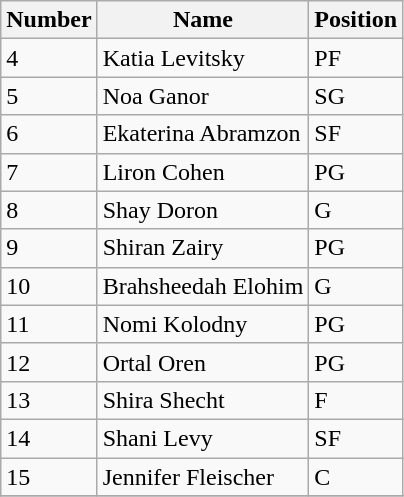<table class="wikitable">
<tr>
<th>Number</th>
<th>Name</th>
<th>Position</th>
</tr>
<tr>
<td>4</td>
<td>Katia Levitsky</td>
<td>PF</td>
</tr>
<tr>
<td>5</td>
<td>Noa Ganor</td>
<td>SG</td>
</tr>
<tr>
<td>6</td>
<td>Ekaterina Abramzon</td>
<td>SF</td>
</tr>
<tr>
<td>7</td>
<td>Liron Cohen</td>
<td>PG</td>
</tr>
<tr>
<td>8</td>
<td>Shay Doron</td>
<td>G</td>
</tr>
<tr>
<td>9</td>
<td>Shiran Zairy</td>
<td>PG</td>
</tr>
<tr>
<td>10</td>
<td>Brahsheedah Elohim</td>
<td>G</td>
</tr>
<tr>
<td>11</td>
<td>Nomi Kolodny</td>
<td>PG</td>
</tr>
<tr>
<td>12</td>
<td>Ortal Oren</td>
<td>PG</td>
</tr>
<tr>
<td>13</td>
<td>Shira Shecht</td>
<td>F</td>
</tr>
<tr>
<td>14</td>
<td>Shani Levy</td>
<td>SF</td>
</tr>
<tr>
<td>15</td>
<td>Jennifer Fleischer</td>
<td>C</td>
</tr>
<tr>
</tr>
</table>
